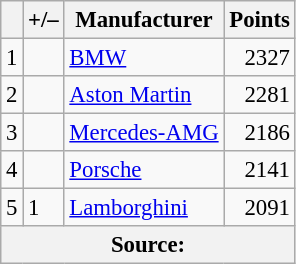<table class="wikitable" style="font-size: 95%;">
<tr>
<th scope="col"></th>
<th scope="col">+/–</th>
<th scope="col">Manufacturer</th>
<th scope="col">Points</th>
</tr>
<tr>
<td align=center>1</td>
<td align="left"></td>
<td> <a href='#'>BMW</a></td>
<td align=right>2327</td>
</tr>
<tr>
<td align=center>2</td>
<td align="left"></td>
<td> <a href='#'>Aston Martin</a></td>
<td align=right>2281</td>
</tr>
<tr>
<td align=center>3</td>
<td align="left"></td>
<td> <a href='#'>Mercedes-AMG</a></td>
<td align=right>2186</td>
</tr>
<tr>
<td align=center>4</td>
<td align="left"></td>
<td> <a href='#'>Porsche</a></td>
<td align=right>2141</td>
</tr>
<tr>
<td align=center>5</td>
<td align="left"> 1</td>
<td> <a href='#'>Lamborghini</a></td>
<td align=right>2091</td>
</tr>
<tr>
<th colspan=5>Source:</th>
</tr>
</table>
